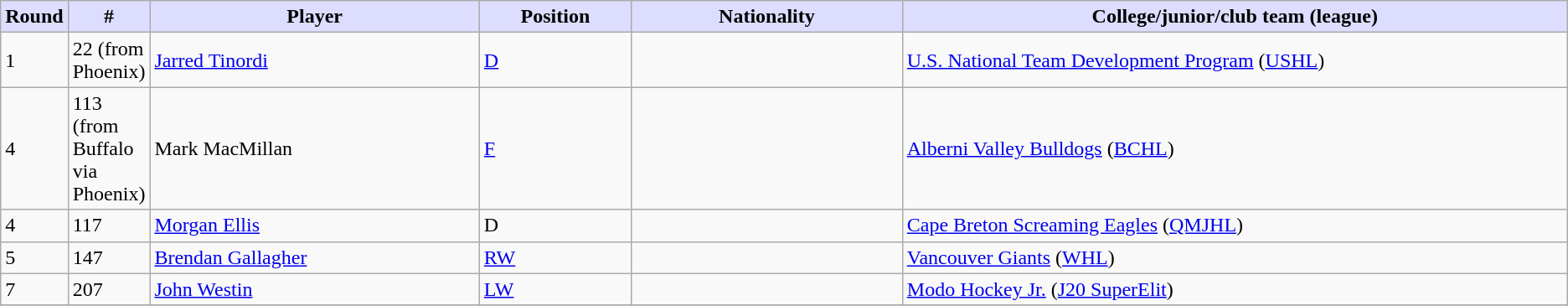<table class="wikitable">
<tr>
<th style="background:#ddf; width:2.00%;">Round</th>
<th style="background:#ddf; width:3.50%;">#</th>
<th style="background:#ddf; width:22.0%;">Player</th>
<th style="background:#ddf; width:10.0%;">Position</th>
<th style="background:#ddf; width:18.0%;">Nationality</th>
<th style="background:#ddf; width:100.0%;">College/junior/club team (league)</th>
</tr>
<tr>
<td>1</td>
<td>22 (from Phoenix)</td>
<td><a href='#'>Jarred Tinordi</a></td>
<td><a href='#'>D</a></td>
<td></td>
<td><a href='#'>U.S. National Team Development Program</a> (<a href='#'>USHL</a>)</td>
</tr>
<tr>
<td>4</td>
<td>113 (from Buffalo via Phoenix)</td>
<td>Mark MacMillan</td>
<td><a href='#'>F</a></td>
<td></td>
<td><a href='#'>Alberni Valley Bulldogs</a> (<a href='#'>BCHL</a>)</td>
</tr>
<tr>
<td>4</td>
<td>117</td>
<td><a href='#'>Morgan Ellis</a></td>
<td>D</td>
<td></td>
<td><a href='#'>Cape Breton Screaming Eagles</a> (<a href='#'>QMJHL</a>)</td>
</tr>
<tr>
<td>5</td>
<td>147</td>
<td><a href='#'>Brendan Gallagher</a></td>
<td><a href='#'>RW</a></td>
<td></td>
<td><a href='#'>Vancouver Giants</a> (<a href='#'>WHL</a>)</td>
</tr>
<tr>
<td>7</td>
<td>207</td>
<td><a href='#'>John Westin</a></td>
<td><a href='#'>LW</a></td>
<td></td>
<td><a href='#'>Modo Hockey Jr.</a> (<a href='#'>J20 SuperElit</a>)</td>
</tr>
<tr>
</tr>
</table>
